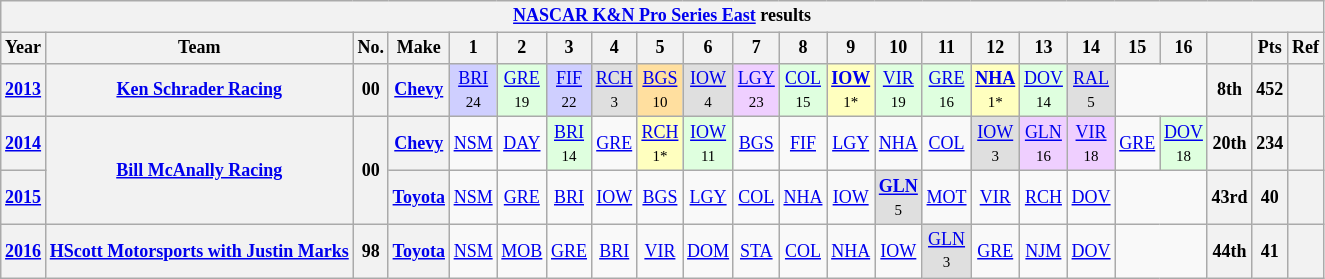<table class="wikitable" style="text-align:center; font-size:75%">
<tr>
<th colspan=23><a href='#'>NASCAR K&N Pro Series East</a> results</th>
</tr>
<tr>
<th>Year</th>
<th>Team</th>
<th>No.</th>
<th>Make</th>
<th>1</th>
<th>2</th>
<th>3</th>
<th>4</th>
<th>5</th>
<th>6</th>
<th>7</th>
<th>8</th>
<th>9</th>
<th>10</th>
<th>11</th>
<th>12</th>
<th>13</th>
<th>14</th>
<th>15</th>
<th>16</th>
<th></th>
<th>Pts</th>
<th>Ref</th>
</tr>
<tr>
<th><a href='#'>2013</a></th>
<th><a href='#'>Ken Schrader Racing</a></th>
<th>00</th>
<th><a href='#'>Chevy</a></th>
<td style="background:#CFCFFF;"><a href='#'>BRI</a><br><small>24</small></td>
<td style="background:#DFFFDF;"><a href='#'>GRE</a><br><small>19</small></td>
<td style="background:#CFCFFF;"><a href='#'>FIF</a><br><small>22</small></td>
<td style="background:#DFDFDF;"><a href='#'>RCH</a><br><small>3</small></td>
<td style="background:#FFDF9F;"><a href='#'>BGS</a><br><small>10</small></td>
<td style="background:#DFDFDF;"><a href='#'>IOW</a><br><small>4</small></td>
<td style="background:#EFCFFF;"><a href='#'>LGY</a><br><small>23</small></td>
<td style="background:#DFFFDF;"><a href='#'>COL</a><br><small>15</small></td>
<td style="background:#FFFFBF;"><strong><a href='#'>IOW</a></strong><br><small>1*</small></td>
<td style="background:#DFFFDF;"><a href='#'>VIR</a><br><small>19</small></td>
<td style="background:#DFFFDF;"><a href='#'>GRE</a><br><small>16</small></td>
<td style="background:#FFFFBF;"><strong><a href='#'>NHA</a></strong><br><small>1*</small></td>
<td style="background:#DFFFDF;"><a href='#'>DOV</a><br><small>14</small></td>
<td style="background:#DFDFDF;"><a href='#'>RAL</a><br><small>5</small></td>
<td colspan=2></td>
<th>8th</th>
<th>452</th>
<th></th>
</tr>
<tr>
<th><a href='#'>2014</a></th>
<th rowspan=2><a href='#'>Bill McAnally Racing</a></th>
<th rowspan=2>00</th>
<th><a href='#'>Chevy</a></th>
<td><a href='#'>NSM</a></td>
<td><a href='#'>DAY</a></td>
<td style="background:#DFFFDF;"><a href='#'>BRI</a><br><small>14</small></td>
<td><a href='#'>GRE</a></td>
<td style="background:#FFFFBF;"><a href='#'>RCH</a><br><small>1*</small></td>
<td style="background:#DFFFDF;"><a href='#'>IOW</a><br><small>11</small></td>
<td><a href='#'>BGS</a></td>
<td><a href='#'>FIF</a></td>
<td><a href='#'>LGY</a></td>
<td><a href='#'>NHA</a></td>
<td><a href='#'>COL</a></td>
<td style="background:#DFDFDF;"><a href='#'>IOW</a><br><small>3</small></td>
<td style="background:#EFCFFF;"><a href='#'>GLN</a><br><small>16</small></td>
<td style="background:#EFCFFF;"><a href='#'>VIR</a><br><small>18</small></td>
<td><a href='#'>GRE</a></td>
<td style="background:#DFFFDF;"><a href='#'>DOV</a><br><small>18</small></td>
<th>20th</th>
<th>234</th>
<th></th>
</tr>
<tr>
<th><a href='#'>2015</a></th>
<th><a href='#'>Toyota</a></th>
<td><a href='#'>NSM</a></td>
<td><a href='#'>GRE</a></td>
<td><a href='#'>BRI</a></td>
<td><a href='#'>IOW</a></td>
<td><a href='#'>BGS</a></td>
<td><a href='#'>LGY</a></td>
<td><a href='#'>COL</a></td>
<td><a href='#'>NHA</a></td>
<td><a href='#'>IOW</a></td>
<td style="background:#DFDFDF;"><strong><a href='#'>GLN</a></strong><br><small>5</small></td>
<td><a href='#'>MOT</a></td>
<td><a href='#'>VIR</a></td>
<td><a href='#'>RCH</a></td>
<td><a href='#'>DOV</a></td>
<td colspan=2></td>
<th>43rd</th>
<th>40</th>
<th></th>
</tr>
<tr>
<th><a href='#'>2016</a></th>
<th><a href='#'>HScott Motorsports with Justin Marks</a></th>
<th>98</th>
<th><a href='#'>Toyota</a></th>
<td><a href='#'>NSM</a></td>
<td><a href='#'>MOB</a></td>
<td><a href='#'>GRE</a></td>
<td><a href='#'>BRI</a></td>
<td><a href='#'>VIR</a></td>
<td><a href='#'>DOM</a></td>
<td><a href='#'>STA</a></td>
<td><a href='#'>COL</a></td>
<td><a href='#'>NHA</a></td>
<td><a href='#'>IOW</a></td>
<td style="background:#DFDFDF;"><a href='#'>GLN</a><br><small>3</small></td>
<td><a href='#'>GRE</a></td>
<td><a href='#'>NJM</a></td>
<td><a href='#'>DOV</a></td>
<td colspan=2></td>
<th>44th</th>
<th>41</th>
<th></th>
</tr>
</table>
